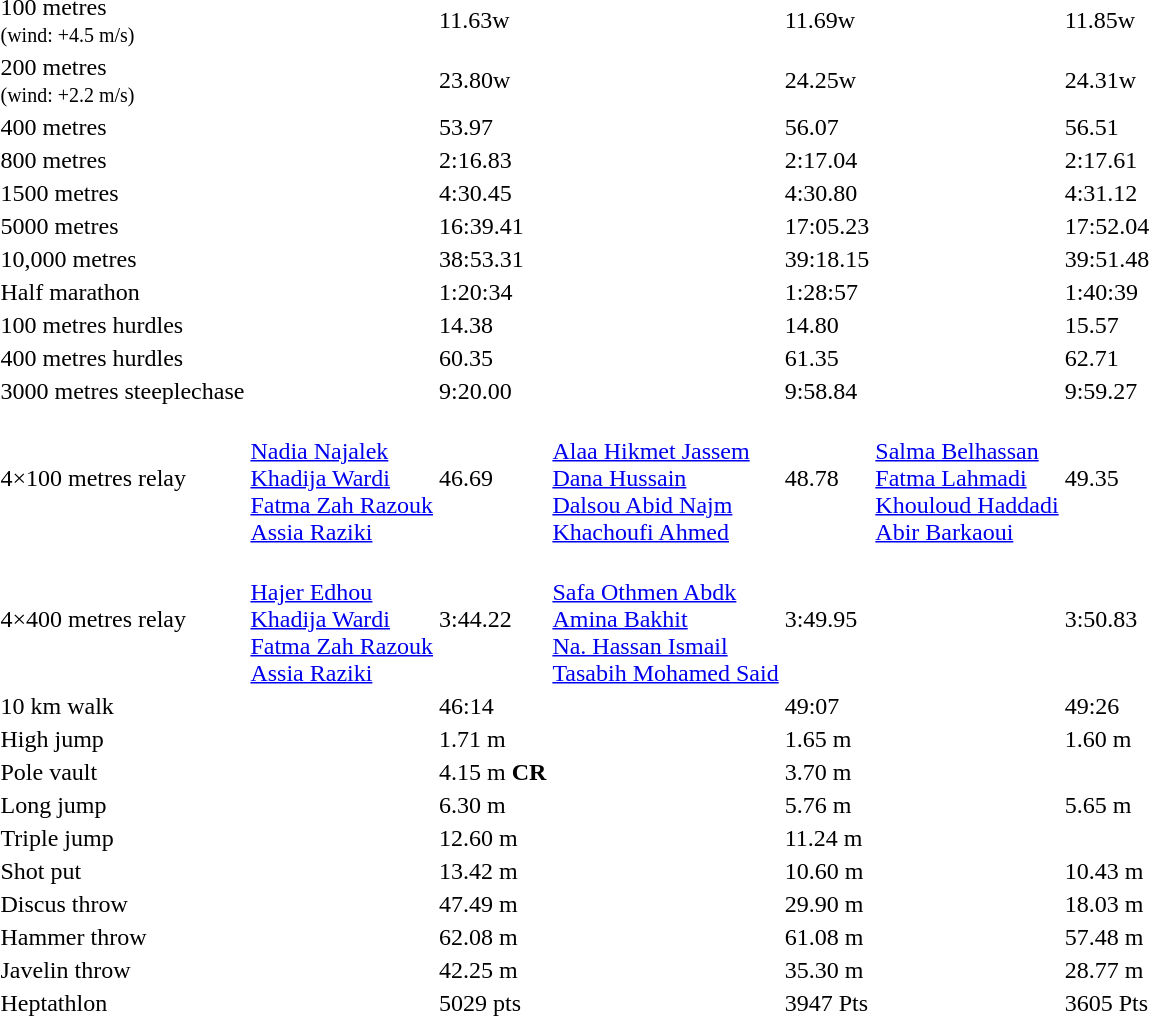<table>
<tr>
<td>100 metres<br><small>(wind: +4.5 m/s)</small></td>
<td></td>
<td>11.63w</td>
<td></td>
<td>11.69w</td>
<td></td>
<td>11.85w</td>
</tr>
<tr>
<td>200 metres<br><small>(wind: +2.2 m/s)</small></td>
<td></td>
<td>23.80w</td>
<td></td>
<td>24.25w</td>
<td></td>
<td>24.31w</td>
</tr>
<tr>
<td>400 metres</td>
<td></td>
<td>53.97</td>
<td></td>
<td>56.07</td>
<td></td>
<td>56.51</td>
</tr>
<tr>
<td>800 metres</td>
<td></td>
<td>2:16.83</td>
<td></td>
<td>2:17.04</td>
<td></td>
<td>2:17.61</td>
</tr>
<tr>
<td>1500 metres</td>
<td></td>
<td>4:30.45</td>
<td></td>
<td>4:30.80</td>
<td></td>
<td>4:31.12</td>
</tr>
<tr>
<td>5000 metres</td>
<td></td>
<td>16:39.41</td>
<td></td>
<td>17:05.23</td>
<td></td>
<td>17:52.04</td>
</tr>
<tr>
<td>10,000 metres</td>
<td></td>
<td>38:53.31</td>
<td></td>
<td>39:18.15</td>
<td></td>
<td>39:51.48</td>
</tr>
<tr>
<td>Half marathon</td>
<td></td>
<td>1:20:34</td>
<td></td>
<td>1:28:57</td>
<td></td>
<td>1:40:39</td>
</tr>
<tr>
<td>100 metres hurdles<br><small></small></td>
<td></td>
<td>14.38</td>
<td></td>
<td>14.80</td>
<td></td>
<td>15.57</td>
</tr>
<tr>
<td>400 metres hurdles</td>
<td></td>
<td>60.35</td>
<td></td>
<td>61.35</td>
<td></td>
<td>62.71</td>
</tr>
<tr>
<td>3000 metres steeplechase</td>
<td></td>
<td>9:20.00</td>
<td></td>
<td>9:58.84</td>
<td></td>
<td>9:59.27</td>
</tr>
<tr>
<td>4×100 metres relay</td>
<td><br><a href='#'>Nadia Najalek</a><br><a href='#'>Khadija Wardi</a><br><a href='#'>Fatma Zah Razouk</a><br><a href='#'>Assia Raziki</a></td>
<td>46.69</td>
<td><br><a href='#'>Alaa Hikmet Jassem</a><br><a href='#'>Dana Hussain</a><br><a href='#'>Dalsou Abid Najm</a><br><a href='#'>Khachoufi Ahmed</a></td>
<td>48.78</td>
<td><br><a href='#'>Salma Belhassan</a><br><a href='#'>Fatma Lahmadi</a><br><a href='#'>Khouloud Haddadi</a><br><a href='#'>Abir Barkaoui</a></td>
<td>49.35</td>
</tr>
<tr>
<td>4×400 metres relay</td>
<td><br><a href='#'>Hajer Edhou</a><br><a href='#'>Khadija Wardi</a><br><a href='#'>Fatma Zah Razouk</a><br><a href='#'>Assia Raziki</a></td>
<td>3:44.22</td>
<td><br><a href='#'>Safa Othmen Abdk</a><br><a href='#'>Amina Bakhit</a><br><a href='#'>Na. Hassan Ismail</a><br><a href='#'>Tasabih Mohamed Said</a></td>
<td>3:49.95</td>
<td></td>
<td>3:50.83</td>
</tr>
<tr>
<td>10 km walk</td>
<td></td>
<td>46:14</td>
<td></td>
<td>49:07</td>
<td></td>
<td>49:26</td>
</tr>
<tr>
<td>High jump</td>
<td></td>
<td>1.71 m</td>
<td></td>
<td>1.65 m</td>
<td></td>
<td>1.60 m</td>
</tr>
<tr>
<td>Pole vault</td>
<td></td>
<td>4.15 m <strong>CR</strong></td>
<td></td>
<td>3.70 m</td>
<td></td>
</tr>
<tr>
<td>Long jump</td>
<td></td>
<td>6.30 m</td>
<td></td>
<td>5.76 m</td>
<td></td>
<td>5.65 m</td>
</tr>
<tr>
<td>Triple jump</td>
<td></td>
<td>12.60 m</td>
<td></td>
<td>11.24 m</td>
<td></td>
</tr>
<tr>
<td>Shot put</td>
<td></td>
<td>13.42 m</td>
<td></td>
<td>10.60 m</td>
<td></td>
<td>10.43 m</td>
</tr>
<tr>
<td>Discus throw</td>
<td></td>
<td>47.49 m</td>
<td></td>
<td>29.90 m</td>
<td></td>
<td>18.03 m</td>
</tr>
<tr>
<td>Hammer throw</td>
<td></td>
<td>62.08 m</td>
<td></td>
<td>61.08 m</td>
<td></td>
<td>57.48 m</td>
</tr>
<tr>
<td>Javelin throw</td>
<td></td>
<td>42.25 m</td>
<td></td>
<td>35.30 m</td>
<td></td>
<td>28.77 m</td>
</tr>
<tr>
<td>Heptathlon</td>
<td></td>
<td>5029 pts</td>
<td></td>
<td>3947 Pts</td>
<td></td>
<td>3605 Pts</td>
</tr>
</table>
